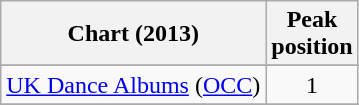<table class="wikitable sortable plainrowheaders">
<tr>
<th>Chart (2013)</th>
<th>Peak<br>position</th>
</tr>
<tr>
</tr>
<tr>
<td><a href='#'>UK Dance Albums</a> (<a href='#'>OCC</a>)</td>
<td align="center">1</td>
</tr>
<tr>
</tr>
</table>
